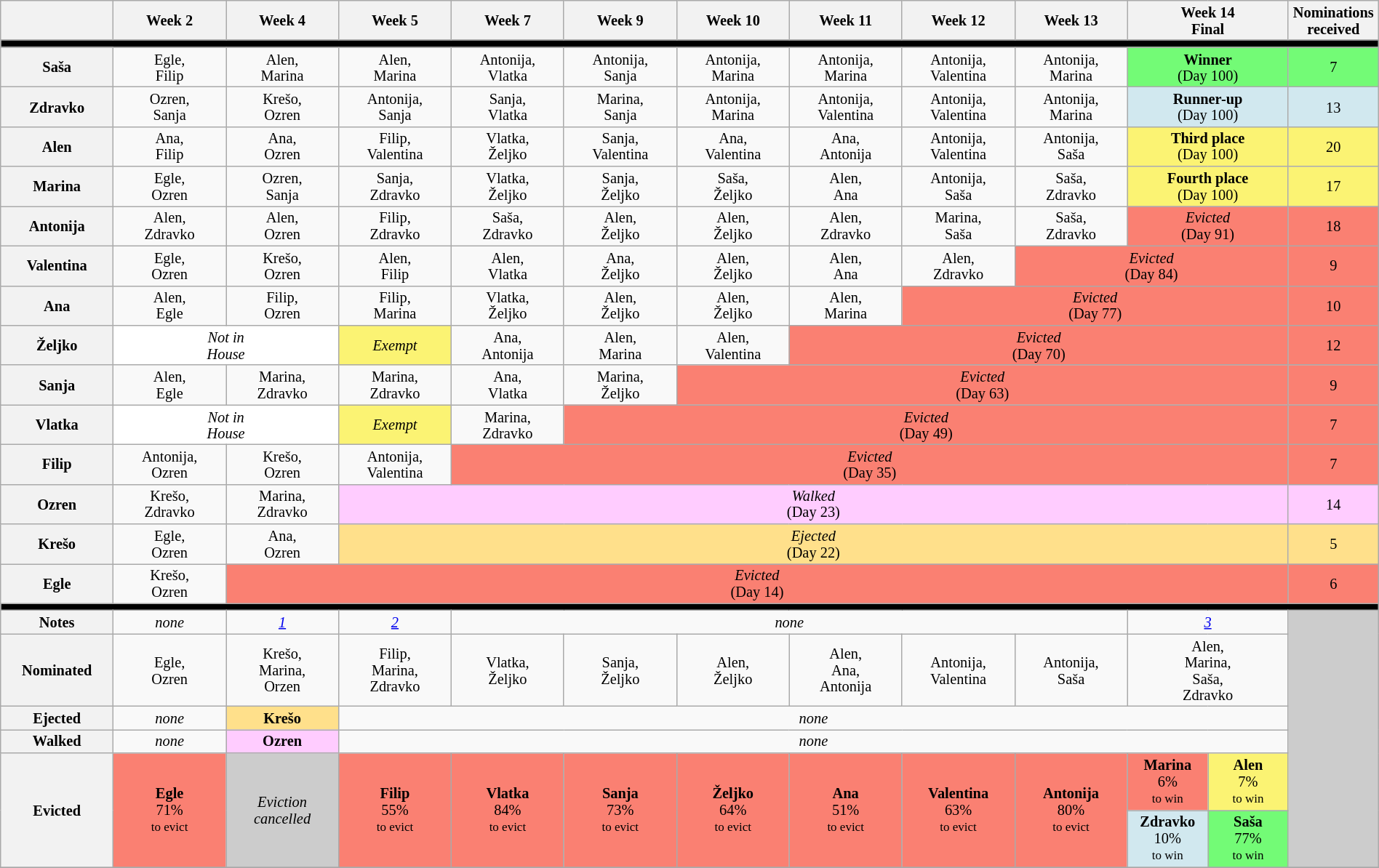<table class="wikitable" style="text-align:center; width:100%; font-size:85%; line-height:15px;">
<tr>
<th style="width:7%"></th>
<th style="width:7%">Week 2</th>
<th style="width:7%">Week 4</th>
<th style="width:7%">Week 5</th>
<th style="width:7%">Week 7</th>
<th style="width:7%">Week 9</th>
<th style="width:7%">Week 10</th>
<th style="width:7%">Week 11</th>
<th style="width:7%">Week 12</th>
<th style="width:7%">Week 13</th>
<th style="width:14%" colspan="2">Week 14<br>Final</th>
<th style="width:1%">Nominations received</th>
</tr>
<tr>
<th style="background:#000" colspan="13"></th>
</tr>
<tr>
<th>Saša</th>
<td>Egle,<br>Filip</td>
<td>Alen,<br>Marina</td>
<td>Alen,<br>Marina</td>
<td>Antonija,<br>Vlatka</td>
<td>Antonija,<br>Sanja</td>
<td>Antonija,<br>Marina</td>
<td>Antonija,<br>Marina</td>
<td>Antonija,<br>Valentina</td>
<td>Antonija,<br>Marina</td>
<td style="background:#73FB76" colspan="2"><strong>Winner</strong><br>(Day 100)</td>
<td style="background:#73FB76">7</td>
</tr>
<tr>
<th>Zdravko</th>
<td>Ozren,<br>Sanja</td>
<td>Krešo,<br>Ozren</td>
<td>Antonija,<br>Sanja</td>
<td>Sanja,<br>Vlatka</td>
<td>Marina,<br>Sanja</td>
<td>Antonija,<br>Marina</td>
<td>Antonija,<br>Valentina</td>
<td>Antonija,<br>Valentina</td>
<td>Antonija,<br>Marina</td>
<td style="background:#D1E8EF" colspan="2"><strong>Runner-up</strong><br>(Day 100)</td>
<td style="background:#D1E8EF">13</td>
</tr>
<tr>
<th>Alen</th>
<td>Ana,<br>Filip</td>
<td>Ana,<br>Ozren</td>
<td>Filip,<br>Valentina</td>
<td>Vlatka,<br>Željko</td>
<td>Sanja,<br>Valentina</td>
<td>Ana,<br>Valentina</td>
<td>Ana,<br>Antonija</td>
<td>Antonija,<br>Valentina</td>
<td>Antonija,<br>Saša</td>
<td style="background:#FBF373" colspan="2"><strong>Third place</strong><br>(Day 100)</td>
<td style="background:#FBF373">20</td>
</tr>
<tr>
<th>Marina</th>
<td>Egle,<br>Ozren</td>
<td>Ozren,<br>Sanja</td>
<td>Sanja,<br>Zdravko</td>
<td>Vlatka,<br>Željko</td>
<td>Sanja,<br>Željko</td>
<td>Saša,<br>Željko</td>
<td>Alen,<br>Ana</td>
<td>Antonija,<br>Saša</td>
<td>Saša,<br>Zdravko</td>
<td style="background:#FBF373" colspan="2"><strong>Fourth place</strong><br>(Day 100)</td>
<td style="background:#FBF373">17</td>
</tr>
<tr>
<th>Antonija</th>
<td>Alen,<br>Zdravko</td>
<td>Alen,<br>Ozren</td>
<td>Filip,<br>Zdravko</td>
<td>Saša,<br>Zdravko</td>
<td>Alen,<br>Željko</td>
<td>Alen,<br>Željko</td>
<td>Alen,<br>Zdravko</td>
<td>Marina,<br>Saša</td>
<td>Saša,<br>Zdravko</td>
<td style="background:#FA8072" colspan="2"><em>Evicted</em><br>(Day 91)</td>
<td style="background:#FA8072">18</td>
</tr>
<tr>
<th>Valentina</th>
<td>Egle,<br>Ozren</td>
<td>Krešo,<br>Ozren</td>
<td>Alen,<br>Filip</td>
<td>Alen,<br>Vlatka</td>
<td>Ana,<br>Željko</td>
<td>Alen,<br>Željko</td>
<td>Alen,<br>Ana</td>
<td>Alen,<br>Zdravko</td>
<td style="background:#FA8072" colspan="3"><em>Evicted</em><br>(Day 84)</td>
<td style="background:#FA8072">9</td>
</tr>
<tr>
<th>Ana</th>
<td>Alen,<br>Egle</td>
<td>Filip,<br>Ozren</td>
<td>Filip,<br>Marina</td>
<td>Vlatka,<br>Željko</td>
<td>Alen,<br>Željko</td>
<td>Alen,<br>Željko</td>
<td>Alen,<br>Marina</td>
<td style="background:#FA8072" colspan="4"><em>Evicted</em><br>(Day 77)</td>
<td style="background:#FA8072">10</td>
</tr>
<tr>
<th>Željko</th>
<td style="background:white" colspan="2"><em>Not in<br>House</em></td>
<td style="background:#FBF373"><em>Exempt</em></td>
<td>Ana,<br>Antonija</td>
<td>Alen,<br>Marina</td>
<td>Alen,<br>Valentina</td>
<td style="background:#FA8072" colspan="5"><em>Evicted</em><br>(Day 70)</td>
<td style="background:#FA8072">12</td>
</tr>
<tr>
<th>Sanja</th>
<td>Alen,<br>Egle</td>
<td>Marina,<br>Zdravko</td>
<td>Marina,<br>Zdravko</td>
<td>Ana,<br>Vlatka</td>
<td>Marina,<br>Željko</td>
<td style="background:#FA8072" colspan="6"><em>Evicted</em><br>(Day 63)</td>
<td style="background:#FA8072">9</td>
</tr>
<tr>
<th>Vlatka</th>
<td style="background:white" colspan="2"><em>Not in<br>House</em></td>
<td style="background:#FBF373"><em>Exempt</em></td>
<td>Marina,<br>Zdravko</td>
<td style="background:#FA8072" colspan="7"><em>Evicted</em><br>(Day 49)</td>
<td style="background:#FA8072">7</td>
</tr>
<tr>
<th>Filip</th>
<td>Antonija,<br>Ozren</td>
<td>Krešo,<br>Ozren</td>
<td>Antonija,<br>Valentina</td>
<td style="background:#FA8072" colspan="8"><em>Evicted</em><br>(Day 35)</td>
<td style="background:#FA8072">7</td>
</tr>
<tr>
<th>Ozren</th>
<td>Krešo,<br>Zdravko</td>
<td>Marina,<br>Zdravko</td>
<td style="background:#FFCCFF" colspan="9"><em>Walked</em><br>(Day 23)</td>
<td style="background:#FFCCFF">14</td>
</tr>
<tr>
<th>Krešo</th>
<td>Egle,<br>Ozren</td>
<td>Ana,<br>Ozren</td>
<td style="background:#FFE08B" colspan="9"><em>Ejected</em><br>(Day 22)</td>
<td style="background:#FFE08B">5</td>
</tr>
<tr>
<th>Egle</th>
<td>Krešo,<br>Ozren</td>
<td style="background:#FA8072" colspan="10"><em>Evicted</em><br>(Day 14)</td>
<td style="background:#FA8072">6</td>
</tr>
<tr>
<th style="background:#000" colspan="13"></th>
</tr>
<tr>
<th>Notes</th>
<td><em>none</em></td>
<td><em><a href='#'>1</a></em></td>
<td><em><a href='#'>2</a></em></td>
<td colspan="6"><em>none</em></td>
<td colspan="2"><em><a href='#'>3</a></em></td>
<td style="background:#ccc" rowspan="6"></td>
</tr>
<tr>
<th>Nominated</th>
<td>Egle,<br>Ozren</td>
<td>Krešo,<br>Marina,<br>Orzen</td>
<td>Filip,<br>Marina,<br>Zdravko</td>
<td>Vlatka,<br>Željko</td>
<td>Sanja,<br>Željko</td>
<td>Alen,<br>Željko</td>
<td>Alen,<br>Ana,<br>Antonija</td>
<td>Antonija,<br>Valentina</td>
<td>Antonija,<br>Saša</td>
<td colspan="2">Alen,<br>Marina,<br>Saša,<br>Zdravko</td>
</tr>
<tr>
<th>Ejected</th>
<td><em>none</em></td>
<td style="background:#FFE08B"><strong>Krešo</strong></td>
<td colspan="9"><em>none</em></td>
</tr>
<tr>
<th>Walked</th>
<td><em>none</em></td>
<td style="background:#FCF"><strong>Ozren</strong></td>
<td colspan="9"><em>none</em></td>
</tr>
<tr>
<th rowspan="2">Evicted</th>
<td style="background:#FA8072" rowspan="2"><strong>Egle</strong><br>71%<br><small>to evict</small></td>
<td style="background:#ccc" rowspan="2"><em>Eviction<br>cancelled</em></td>
<td style="background:#FA8072" rowspan="2"><strong>Filip</strong><br>55%<br><small>to evict</small></td>
<td style="background:#FA8072" rowspan="2"><strong>Vlatka</strong><br>84%<br><small>to evict</small></td>
<td style="background:#FA8072" rowspan="2"><strong>Sanja</strong><br>73%<br><small>to evict</small></td>
<td style="background:#FA8072" rowspan="2"><strong>Željko</strong><br>64%<br><small>to evict</small></td>
<td style="background:#FA8072" rowspan="2"><strong>Ana</strong><br>51%<br><small>to evict</small></td>
<td style="background:#FA8072" rowspan="2"><strong>Valentina</strong><br>63%<br><small>to evict</small></td>
<td style="background:#FA8072" rowspan="2"><strong> Antonija</strong><br>80%<br><small>to evict</small></td>
<td style="background:#FA8072; width:5%"><strong>Marina</strong><br>6%<br><small>to win</small></td>
<td style="background:#FBF373; width:5%"><strong>Alen</strong><br>7%<br><small>to win</small></td>
</tr>
<tr>
<td style="background:#D1E8EF"><strong>Zdravko</strong><br>10%<br><small>to win</small></td>
<td style="background:#73FB76"><strong>Saša</strong><br>77%<br><small>to win</small></td>
</tr>
<tr>
</tr>
</table>
